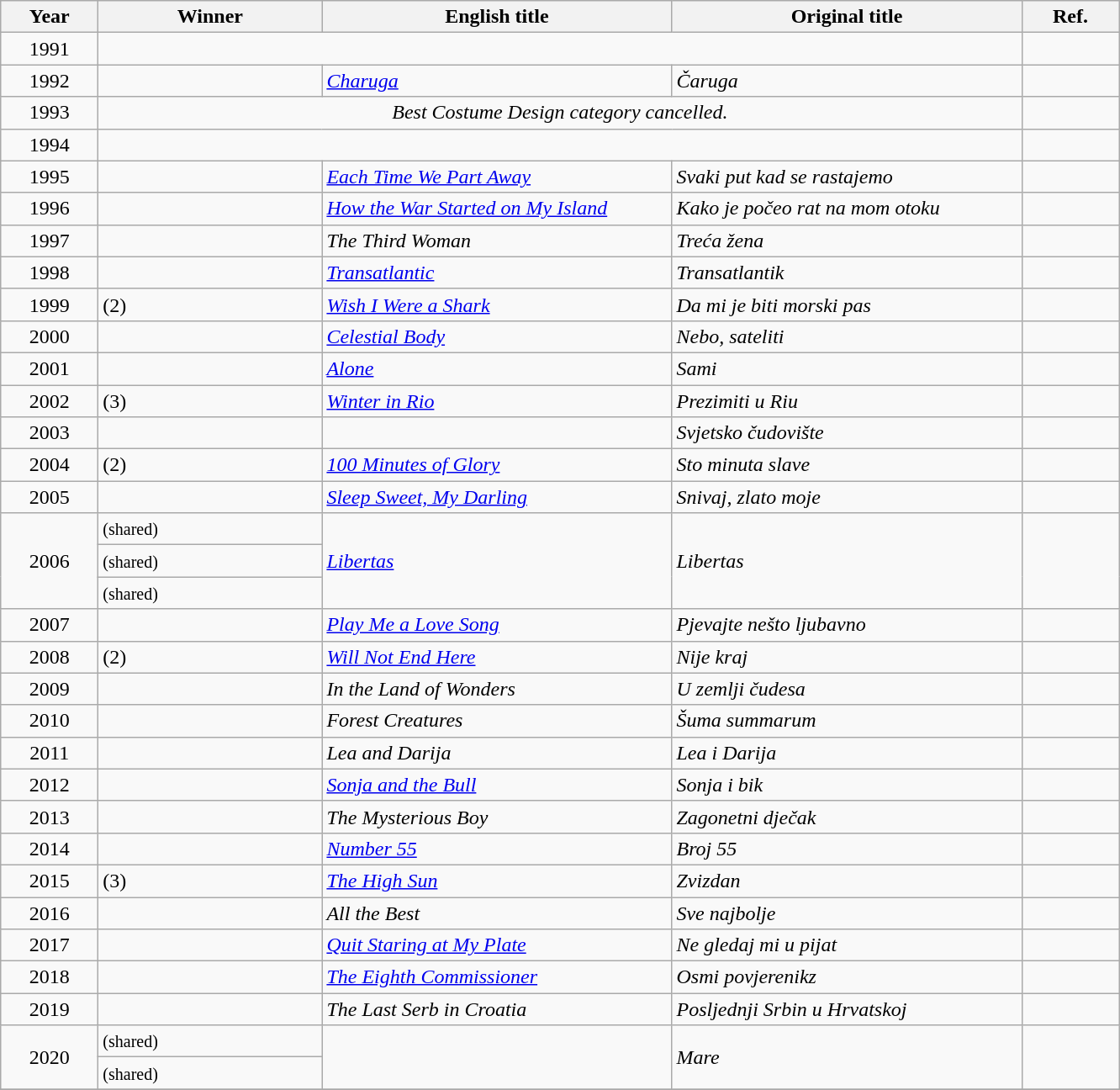<table class="wikitable sortable">
<tr>
<th width="70"><strong>Year</strong></th>
<th width="170"><strong>Winner</strong></th>
<th width="270"><strong>English title</strong></th>
<th width="270"><strong>Original title</strong></th>
<th width="70"><strong>Ref.</strong></th>
</tr>
<tr>
<td style="text-align:center;">1991</td>
<td colspan="3"></td>
<td style="text-align:center;"></td>
</tr>
<tr>
<td style="text-align:center;">1992</td>
<td></td>
<td><em><a href='#'>Charuga</a></em></td>
<td><em>Čaruga</em></td>
<td style="text-align:center;"></td>
</tr>
<tr>
<td style="text-align:center;">1993</td>
<td colspan="3" style="text-align:center;"><em>Best Costume Design category cancelled.</em></td>
<td style="text-align:center;"></td>
</tr>
<tr>
<td style="text-align:center;">1994</td>
<td colspan="3"></td>
<td style="text-align:center;"></td>
</tr>
<tr>
<td style="text-align:center;">1995</td>
<td></td>
<td><em><a href='#'>Each Time We Part Away</a></em></td>
<td><em>Svaki put kad se rastajemo</em></td>
<td style="text-align:center;"></td>
</tr>
<tr>
<td style="text-align:center;">1996</td>
<td></td>
<td><em><a href='#'>How the War Started on My Island</a></em></td>
<td><em>Kako je počeo rat na mom otoku</em></td>
<td style="text-align:center;"></td>
</tr>
<tr>
<td style="text-align:center;">1997</td>
<td></td>
<td><em>The Third Woman</em></td>
<td><em>Treća žena</em></td>
<td style="text-align:center;"></td>
</tr>
<tr>
<td style="text-align:center;">1998</td>
<td></td>
<td><em><a href='#'>Transatlantic</a></em></td>
<td><em>Transatlantik</em></td>
<td style="text-align:center;"></td>
</tr>
<tr>
<td style="text-align:center;">1999</td>
<td> (2)</td>
<td><em><a href='#'>Wish I Were a Shark</a></em></td>
<td><em>Da mi je biti morski pas</em></td>
<td style="text-align:center;"></td>
</tr>
<tr>
<td style="text-align:center;">2000</td>
<td></td>
<td><em><a href='#'>Celestial Body</a></em></td>
<td><em>Nebo, sateliti</em></td>
<td style="text-align:center;"></td>
</tr>
<tr>
<td style="text-align:center;">2001</td>
<td></td>
<td><em><a href='#'>Alone</a></em></td>
<td><em>Sami</em></td>
<td style="text-align:center;"></td>
</tr>
<tr>
<td style="text-align:center;">2002</td>
<td> (3)</td>
<td><em><a href='#'>Winter in Rio</a></em></td>
<td><em>Prezimiti u Riu</em></td>
<td style="text-align:center;"></td>
</tr>
<tr>
<td style="text-align:center;">2003</td>
<td></td>
<td></td>
<td><em>Svjetsko čudovište</em></td>
<td style="text-align:center;"></td>
</tr>
<tr>
<td style="text-align:center;">2004</td>
<td> (2)</td>
<td><em><a href='#'>100 Minutes of Glory</a></em></td>
<td><em>Sto minuta slave</em></td>
<td style="text-align:center;"></td>
</tr>
<tr>
<td style="text-align:center;">2005</td>
<td></td>
<td><em><a href='#'>Sleep Sweet, My Darling</a></em></td>
<td><em>Snivaj, zlato moje</em></td>
<td style="text-align:center;"></td>
</tr>
<tr>
<td style="text-align:center;" rowspan=3>2006</td>
<td> <small>(shared)</small></td>
<td rowspan=3><em><a href='#'>Libertas</a></em></td>
<td rowspan=3><em>Libertas</em></td>
<td style="text-align:center;" rowspan=3></td>
</tr>
<tr>
<td> <small>(shared)</small></td>
</tr>
<tr>
<td> <small>(shared)</small></td>
</tr>
<tr>
<td style="text-align:center;">2007</td>
<td></td>
<td><em><a href='#'>Play Me a Love Song</a></em></td>
<td><em>Pjevajte nešto ljubavno</em></td>
<td style="text-align:center;"></td>
</tr>
<tr>
<td style="text-align:center;">2008</td>
<td> (2)</td>
<td><em><a href='#'>Will Not End Here</a></em></td>
<td><em>Nije kraj</em></td>
<td style="text-align:center;"></td>
</tr>
<tr>
<td style="text-align:center;">2009</td>
<td></td>
<td><em>In the Land of Wonders</em></td>
<td><em>U zemlji čudesa</em></td>
<td style="text-align:center;"></td>
</tr>
<tr>
<td style="text-align:center;">2010</td>
<td></td>
<td><em>Forest Creatures</em></td>
<td><em>Šuma summarum</em></td>
<td style="text-align:center;"></td>
</tr>
<tr>
<td style="text-align:center;">2011</td>
<td></td>
<td><em>Lea and Darija</em></td>
<td><em>Lea i Darija</em></td>
<td style="text-align:center;"></td>
</tr>
<tr>
<td style="text-align:center;">2012</td>
<td></td>
<td><em><a href='#'>Sonja and the Bull</a></em></td>
<td><em>Sonja i bik</em></td>
<td style="text-align:center;"></td>
</tr>
<tr>
<td style="text-align:center;">2013</td>
<td></td>
<td><em>The Mysterious Boy</em></td>
<td><em>Zagonetni dječak</em></td>
<td style="text-align:center;"></td>
</tr>
<tr>
<td style="text-align:center;">2014</td>
<td></td>
<td><em><a href='#'>Number 55</a></em></td>
<td><em>Broj 55</em></td>
<td style="text-align:center;"></td>
</tr>
<tr>
<td style="text-align:center;">2015</td>
<td> (3)</td>
<td><em><a href='#'>The High Sun</a></em></td>
<td><em>Zvizdan</em></td>
<td style="text-align:center;"></td>
</tr>
<tr>
<td style="text-align:center;">2016</td>
<td></td>
<td><em>All the Best</em></td>
<td><em>Sve najbolje</em></td>
<td style="text-align:center;"></td>
</tr>
<tr>
<td style="text-align:center;">2017</td>
<td></td>
<td><em><a href='#'>Quit Staring at My Plate</a></em></td>
<td><em>Ne gledaj mi u pijat</em></td>
<td style="text-align:center;"></td>
</tr>
<tr>
<td style="text-align:center;">2018</td>
<td></td>
<td><em><a href='#'>The Eighth Commissioner</a></em></td>
<td><em>Osmi povjerenikz</em></td>
<td style="text-align:center;"></td>
</tr>
<tr>
<td style="text-align:center;">2019</td>
<td></td>
<td><em>The Last Serb in Croatia</em></td>
<td><em>Posljednji Srbin u Hrvatskoj</em></td>
<td style="text-align:center;"></td>
</tr>
<tr>
<td style="text-align:center;" rowspan=2>2020</td>
<td> <small>(shared)</small></td>
<td rowspan=2></td>
<td rowspan=2><em>Mare</em></td>
<td style="text-align:center;" rowspan=2></td>
</tr>
<tr>
<td> <small>(shared)</small></td>
</tr>
<tr>
</tr>
</table>
